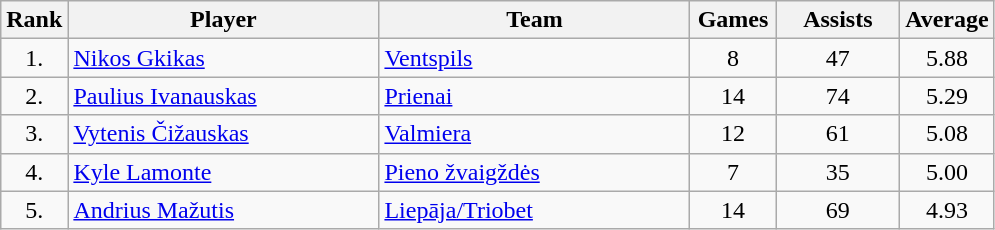<table class="wikitable" style="text-align: center;">
<tr>
<th>Rank</th>
<th width=200>Player</th>
<th width=200>Team</th>
<th width=50>Games</th>
<th width=75>Assists</th>
<th width=50>Average</th>
</tr>
<tr>
<td>1.</td>
<td align="left"> <a href='#'>Nikos Gkikas</a></td>
<td align="left"> <a href='#'>Ventspils</a></td>
<td>8</td>
<td>47</td>
<td>5.88</td>
</tr>
<tr>
<td>2.</td>
<td align="left"> <a href='#'>Paulius Ivanauskas</a></td>
<td align="left"> <a href='#'>Prienai</a></td>
<td>14</td>
<td>74</td>
<td>5.29</td>
</tr>
<tr>
<td>3.</td>
<td align="left"> <a href='#'>Vytenis Čižauskas</a></td>
<td align="left"> <a href='#'>Valmiera</a></td>
<td>12</td>
<td>61</td>
<td>5.08</td>
</tr>
<tr>
<td>4.</td>
<td align="left"> <a href='#'>Kyle Lamonte</a></td>
<td align="left"> <a href='#'>Pieno žvaigždės</a></td>
<td>7</td>
<td>35</td>
<td>5.00</td>
</tr>
<tr>
<td>5.</td>
<td align="left"> <a href='#'>Andrius Mažutis</a></td>
<td align="left"> <a href='#'>Liepāja/Triobet</a></td>
<td>14</td>
<td>69</td>
<td>4.93</td>
</tr>
</table>
